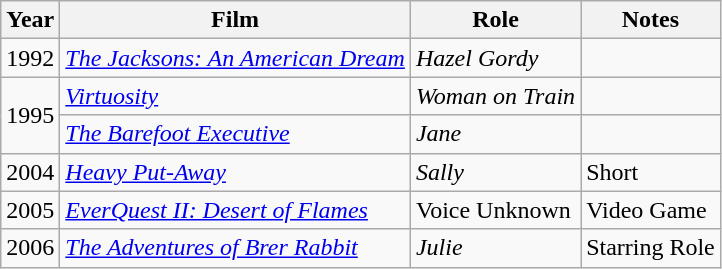<table class="wikitable">
<tr>
<th>Year</th>
<th>Film</th>
<th>Role</th>
<th>Notes</th>
</tr>
<tr>
<td>1992</td>
<td><em><a href='#'>The Jacksons: An American Dream</a></em></td>
<td><em>Hazel Gordy</em></td>
<td></td>
</tr>
<tr>
<td rowspan=2>1995</td>
<td><em><a href='#'>Virtuosity</a></em></td>
<td><em>Woman on Train</em></td>
<td></td>
</tr>
<tr>
<td><em><a href='#'>The Barefoot Executive</a></em></td>
<td><em>Jane</em></td>
<td></td>
</tr>
<tr>
<td>2004</td>
<td><em><a href='#'>Heavy Put-Away</a></em></td>
<td><em>Sally</em></td>
<td>Short</td>
</tr>
<tr>
<td>2005</td>
<td><em><a href='#'>EverQuest II: Desert of Flames</a></em></td>
<td>Voice Unknown</td>
<td>Video Game</td>
</tr>
<tr>
<td>2006</td>
<td><em><a href='#'>The Adventures of Brer Rabbit</a></em></td>
<td><em>Julie</em></td>
<td>Starring Role</td>
</tr>
</table>
